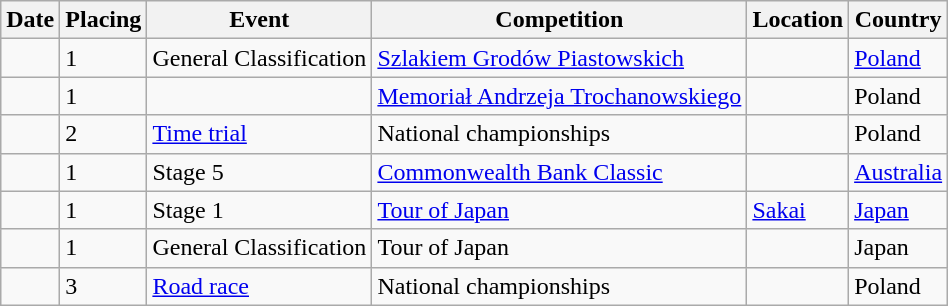<table class="wikitable sortable">
<tr>
<th>Date</th>
<th>Placing</th>
<th>Event</th>
<th>Competition</th>
<th>Location</th>
<th>Country</th>
</tr>
<tr>
<td></td>
<td>1</td>
<td>General Classification</td>
<td><a href='#'>Szlakiem Grodów Piastowskich</a></td>
<td></td>
<td><a href='#'>Poland</a></td>
</tr>
<tr>
<td></td>
<td>1</td>
<td></td>
<td><a href='#'>Memoriał Andrzeja Trochanowskiego</a></td>
<td></td>
<td>Poland</td>
</tr>
<tr>
<td></td>
<td>2</td>
<td><a href='#'>Time trial</a></td>
<td>National championships</td>
<td></td>
<td>Poland</td>
</tr>
<tr>
<td></td>
<td>1</td>
<td>Stage 5</td>
<td><a href='#'>Commonwealth Bank Classic</a></td>
<td></td>
<td><a href='#'>Australia</a></td>
</tr>
<tr>
<td></td>
<td>1</td>
<td>Stage 1</td>
<td><a href='#'>Tour of Japan</a></td>
<td><a href='#'>Sakai</a></td>
<td><a href='#'>Japan</a></td>
</tr>
<tr>
<td></td>
<td>1</td>
<td>General Classification</td>
<td>Tour of Japan</td>
<td></td>
<td>Japan</td>
</tr>
<tr>
<td></td>
<td>3</td>
<td><a href='#'>Road race</a></td>
<td>National championships</td>
<td></td>
<td>Poland</td>
</tr>
</table>
